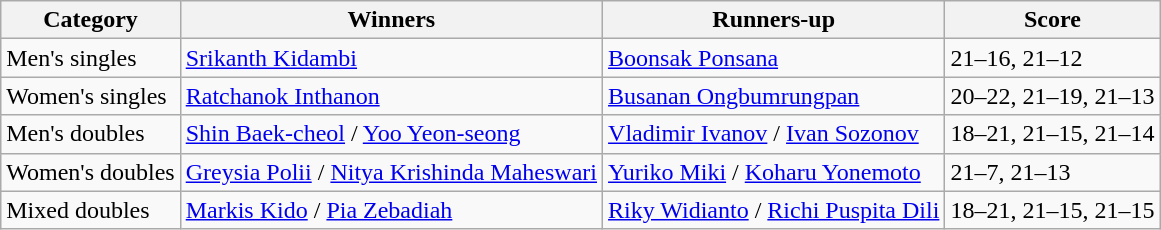<table class=wikitable style="white-space:nowrap;">
<tr>
<th>Category</th>
<th>Winners</th>
<th>Runners-up</th>
<th>Score</th>
</tr>
<tr>
<td>Men's singles</td>
<td> <a href='#'>Srikanth Kidambi</a></td>
<td> <a href='#'>Boonsak Ponsana</a></td>
<td>21–16, 21–12</td>
</tr>
<tr>
<td>Women's singles</td>
<td> <a href='#'>Ratchanok Inthanon</a></td>
<td> <a href='#'>Busanan Ongbumrungpan</a></td>
<td>20–22, 21–19, 21–13</td>
</tr>
<tr>
<td>Men's doubles</td>
<td> <a href='#'>Shin Baek-cheol</a> / <a href='#'>Yoo Yeon-seong</a></td>
<td> <a href='#'>Vladimir Ivanov</a> / <a href='#'>Ivan Sozonov</a></td>
<td>18–21, 21–15, 21–14</td>
</tr>
<tr>
<td>Women's doubles</td>
<td> <a href='#'>Greysia Polii</a> / <a href='#'>Nitya Krishinda Maheswari</a></td>
<td> <a href='#'>Yuriko Miki</a> / <a href='#'>Koharu Yonemoto</a></td>
<td>21–7, 21–13</td>
</tr>
<tr>
<td>Mixed doubles</td>
<td> <a href='#'>Markis Kido</a> / <a href='#'>Pia Zebadiah</a></td>
<td> <a href='#'>Riky Widianto</a> / <a href='#'>Richi Puspita Dili</a></td>
<td>18–21, 21–15, 21–15</td>
</tr>
</table>
